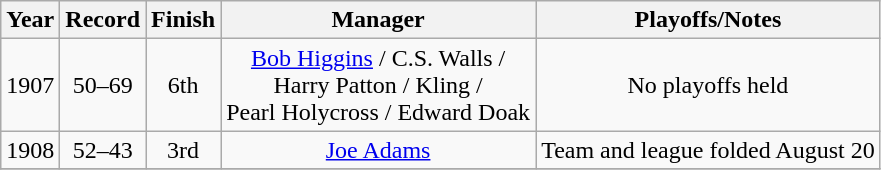<table class="wikitable">
<tr>
<th>Year</th>
<th>Record</th>
<th>Finish</th>
<th>Manager</th>
<th>Playoffs/Notes</th>
</tr>
<tr align=center>
<td>1907</td>
<td>50–69</td>
<td>6th</td>
<td><a href='#'>Bob Higgins</a> / C.S. Walls /<br> Harry Patton / Kling /<br> Pearl Holycross / Edward Doak</td>
<td>No playoffs held</td>
</tr>
<tr align=center>
<td>1908</td>
<td>52–43</td>
<td>3rd</td>
<td><a href='#'>Joe Adams</a></td>
<td>Team and league folded August 20</td>
</tr>
<tr align=center>
</tr>
</table>
